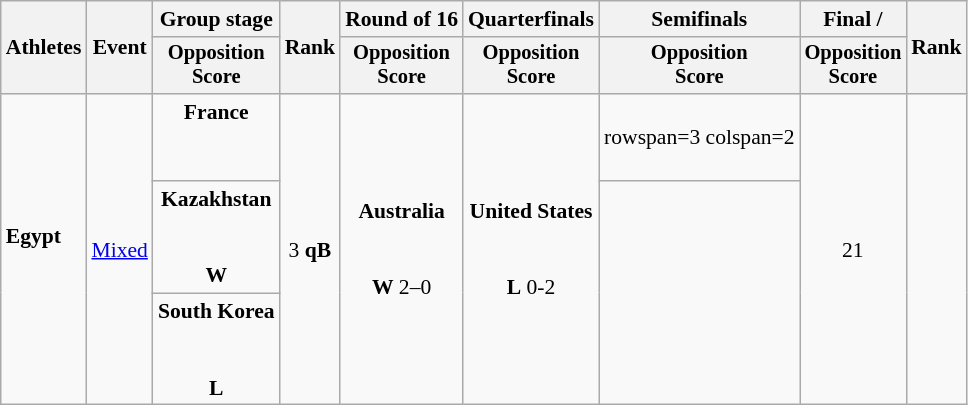<table class=wikitable style="font-size:90%">
<tr>
<th rowspan="2">Athletes</th>
<th rowspan="2">Event</th>
<th>Group stage</th>
<th rowspan="2">Rank</th>
<th>Round of 16</th>
<th>Quarterfinals</th>
<th>Semifinals</th>
<th>Final / </th>
<th rowspan=2>Rank</th>
</tr>
<tr style="font-size:95%">
<th>Opposition<br>Score</th>
<th>Opposition<br>Score</th>
<th>Opposition<br>Score</th>
<th>Opposition<br>Score</th>
<th>Opposition<br>Score</th>
</tr>
<tr align=center>
<td align=left rowspan=3><strong>Egypt</strong><br><br></td>
<td align=left rowspan=3><a href='#'>Mixed</a></td>
<td><strong>France</strong><br><br><br></td>
<td rowspan=3>3 <strong>qB</strong></td>
<td rowspan=3><strong>Australia</strong><br><br><br><strong>W</strong> 2–0</td>
<td rowspan=3><strong>United States</strong><br><br><br><strong>L</strong> 0-2</td>
<td>rowspan=3 colspan=2</td>
<td rowspan=3>21</td>
</tr>
<tr align=center>
<td><strong>Kazakhstan</strong><br><br><br><strong>W</strong></td>
</tr>
<tr align=center>
<td><strong>South Korea</strong><br><br><br><strong>L</strong></td>
</tr>
</table>
